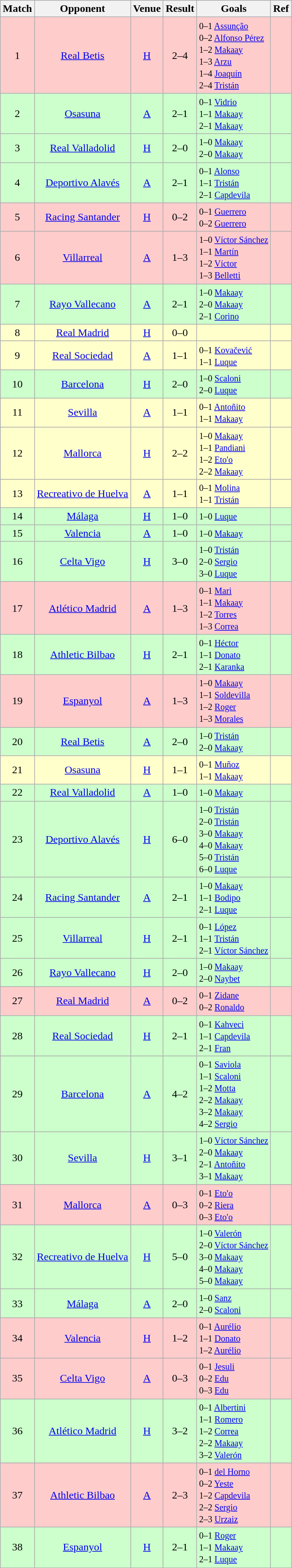<table class="wikitable" style="font-size:100%; text-align:center">
<tr>
<th>Match</th>
<th>Opponent</th>
<th>Venue</th>
<th>Result</th>
<th>Goals</th>
<th>Ref</th>
</tr>
<tr bgcolor= FFCCCC>
<td>1</td>
<td><a href='#'>Real Betis</a></td>
<td><a href='#'>H</a></td>
<td>2–4</td>
<td align="left"><small>0–1  <a href='#'>Assunção</a><br>0–2  <a href='#'>Alfonso Pérez</a><br>1–2  <a href='#'>Makaay</a><br>1–3  <a href='#'>Arzu</a><br>1–4  <a href='#'>Joaquín</a><br>2–4  <a href='#'>Tristán</a></small></td>
<td></td>
</tr>
<tr bgcolor= CCFFCC>
<td>2</td>
<td><a href='#'>Osasuna</a></td>
<td><a href='#'>A</a></td>
<td>2–1</td>
<td align="left"><small>0–1  <a href='#'>Vidrio</a><br>1–1  <a href='#'>Makaay</a><br>2–1  <a href='#'>Makaay</a></small></td>
<td></td>
</tr>
<tr bgcolor= CCFFCC>
<td>3</td>
<td><a href='#'>Real Valladolid</a></td>
<td><a href='#'>H</a></td>
<td>2–0</td>
<td align="left"><small>1–0  <a href='#'>Makaay</a><br>2–0  <a href='#'>Makaay</a></small></td>
<td></td>
</tr>
<tr bgcolor= CCFFCC>
<td>4</td>
<td><a href='#'>Deportivo Alavés</a></td>
<td><a href='#'>A</a></td>
<td>2–1</td>
<td align="left"><small>0–1  <a href='#'>Alonso</a><br>1–1  <a href='#'>Tristán</a><br>2–1  <a href='#'>Capdevila</a></small></td>
<td></td>
</tr>
<tr bgcolor= FFCCCC>
<td>5</td>
<td><a href='#'>Racing Santander</a></td>
<td><a href='#'>H</a></td>
<td>0–2</td>
<td align="left"><small>0–1  <a href='#'>Guerrero</a><br>0–2  <a href='#'>Guerrero</a></small></td>
<td></td>
</tr>
<tr bgcolor= FFCCCC>
<td>6</td>
<td><a href='#'>Villarreal</a></td>
<td><a href='#'>A</a></td>
<td>1–3</td>
<td align="left"><small>1–0  <a href='#'>Víctor Sánchez</a><br>1–1  <a href='#'>Martín</a><br>1–2  <a href='#'>Víctor</a><br>1–3  <a href='#'>Belletti</a></small></td>
<td></td>
</tr>
<tr bgcolor= CCFFCC>
<td>7</td>
<td><a href='#'>Rayo Vallecano</a></td>
<td><a href='#'>A</a></td>
<td>2–1</td>
<td align="left"><small>1–0  <a href='#'>Makaay</a><br>2–0  <a href='#'>Makaay</a><br>2–1  <a href='#'>Corino</a></small></td>
<td></td>
</tr>
<tr bgcolor= FFFFCC>
<td>8</td>
<td><a href='#'>Real Madrid</a></td>
<td><a href='#'>H</a></td>
<td>0–0</td>
<td></td>
<td></td>
</tr>
<tr bgcolor= FFFFCC>
<td>9</td>
<td><a href='#'>Real Sociedad</a></td>
<td><a href='#'>A</a></td>
<td>1–1</td>
<td align="left"><small>0–1  <a href='#'>Kovačević</a><br>1–1  <a href='#'>Luque</a></small></td>
<td></td>
</tr>
<tr bgcolor= CCFFCC>
<td>10</td>
<td><a href='#'>Barcelona</a></td>
<td><a href='#'>H</a></td>
<td>2–0</td>
<td align="left"><small>1–0  <a href='#'>Scaloni</a><br>2–0  <a href='#'>Luque</a></small></td>
<td></td>
</tr>
<tr bgcolor= FFFFCC>
<td>11</td>
<td><a href='#'>Sevilla</a></td>
<td><a href='#'>A</a></td>
<td>1–1</td>
<td align="left"><small>0–1  <a href='#'>Antoñito</a><br>1–1  <a href='#'>Makaay</a></small></td>
<td></td>
</tr>
<tr bgcolor= FFFFCC>
<td>12</td>
<td><a href='#'>Mallorca</a></td>
<td><a href='#'>H</a></td>
<td>2–2</td>
<td align="left"><small>1–0  <a href='#'>Makaay</a><br>1–1  <a href='#'>Pandiani</a><br>1–2  <a href='#'>Eto'o</a><br>2–2  <a href='#'>Makaay</a></small></td>
<td></td>
</tr>
<tr bgcolor= FFFFCC>
<td>13</td>
<td><a href='#'>Recreativo de Huelva</a></td>
<td><a href='#'>A</a></td>
<td>1–1</td>
<td align="left"><small>0–1  <a href='#'>Molina</a><br>1–1  <a href='#'>Tristán</a></small></td>
<td></td>
</tr>
<tr bgcolor= CCFFCC>
<td>14</td>
<td><a href='#'>Málaga</a></td>
<td><a href='#'>H</a></td>
<td>1–0</td>
<td align="left"><small>1–0  <a href='#'>Luque</a></small></td>
<td></td>
</tr>
<tr bgcolor= CCFFCC>
<td>15</td>
<td><a href='#'>Valencia</a></td>
<td><a href='#'>A</a></td>
<td>1–0</td>
<td align="left"><small>1–0  <a href='#'>Makaay</a></small></td>
<td></td>
</tr>
<tr bgcolor= CCFFCC>
<td>16</td>
<td><a href='#'>Celta Vigo</a></td>
<td><a href='#'>H</a></td>
<td>3–0</td>
<td align="left"><small>1–0  <a href='#'>Tristán</a><br>2–0  <a href='#'>Sergio</a><br>3–0  <a href='#'>Luque</a></small></td>
<td></td>
</tr>
<tr bgcolor= FFCCCC>
<td>17</td>
<td><a href='#'>Atlético Madrid</a></td>
<td><a href='#'>A</a></td>
<td>1–3</td>
<td align="left"><small>0–1  <a href='#'>Mari</a><br>1–1  <a href='#'>Makaay</a><br>1–2  <a href='#'>Torres</a><br>1–3  <a href='#'>Correa</a></small></td>
<td></td>
</tr>
<tr bgcolor= CCFFCC>
<td>18</td>
<td><a href='#'>Athletic Bilbao</a></td>
<td><a href='#'>H</a></td>
<td>2–1</td>
<td align="left"><small>0–1  <a href='#'>Héctor</a><br>1–1  <a href='#'>Donato</a><br>2–1  <a href='#'>Karanka</a></small></td>
<td></td>
</tr>
<tr bgcolor= FFCCCC>
<td>19</td>
<td><a href='#'>Espanyol</a></td>
<td><a href='#'>A</a></td>
<td>1–3</td>
<td align="left"><small>1–0  <a href='#'>Makaay</a><br>1–1  <a href='#'>Soldevilla</a><br>1–2  <a href='#'>Roger</a><br>1–3  <a href='#'>Morales</a></small></td>
<td></td>
</tr>
<tr bgcolor= CCFFCC>
<td>20</td>
<td><a href='#'>Real Betis</a></td>
<td><a href='#'>A</a></td>
<td>2–0</td>
<td align="left"><small>1–0  <a href='#'>Tristán</a><br>2–0  <a href='#'>Makaay</a></small></td>
<td></td>
</tr>
<tr bgcolor= FFFFCC>
<td>21</td>
<td><a href='#'>Osasuna</a></td>
<td><a href='#'>H</a></td>
<td>1–1</td>
<td align="left"><small>0–1  <a href='#'>Muñoz</a><br>1–1  <a href='#'>Makaay</a></small></td>
<td></td>
</tr>
<tr bgcolor= CCFFCC>
<td>22</td>
<td><a href='#'>Real Valladolid</a></td>
<td><a href='#'>A</a></td>
<td>1–0</td>
<td align="left"><small>1–0  <a href='#'>Makaay</a></small></td>
<td></td>
</tr>
<tr bgcolor= CCFFCC>
<td>23</td>
<td><a href='#'>Deportivo Alavés</a></td>
<td><a href='#'>H</a></td>
<td>6–0</td>
<td align="left"><small>1–0  <a href='#'>Tristán</a><br>2–0  <a href='#'>Tristán</a><br>3–0  <a href='#'>Makaay</a><br>4–0  <a href='#'>Makaay</a><br>5–0  <a href='#'>Tristán</a><br>6–0  <a href='#'>Luque</a></small></td>
<td></td>
</tr>
<tr bgcolor= CCFFCC>
<td>24</td>
<td><a href='#'>Racing Santander</a></td>
<td><a href='#'>A</a></td>
<td>2–1</td>
<td align="left"><small>1–0  <a href='#'>Makaay</a><br>1–1  <a href='#'>Bodipo</a><br>2–1  <a href='#'>Luque</a></small></td>
<td></td>
</tr>
<tr bgcolor= CCFFCC>
<td>25</td>
<td><a href='#'>Villarreal</a></td>
<td><a href='#'>H</a></td>
<td>2–1</td>
<td align="left"><small>0–1  <a href='#'>López</a><br>1–1  <a href='#'>Tristán</a><br>2–1  <a href='#'>Víctor Sánchez</a></small></td>
<td></td>
</tr>
<tr bgcolor= CCFFCC>
<td>26</td>
<td><a href='#'>Rayo Vallecano</a></td>
<td><a href='#'>H</a></td>
<td>2–0</td>
<td align="left"><small>1–0  <a href='#'>Makaay</a><br>2–0  <a href='#'>Naybet</a></small></td>
<td></td>
</tr>
<tr bgcolor= FFCCCC>
<td>27</td>
<td><a href='#'>Real Madrid</a></td>
<td><a href='#'>A</a></td>
<td>0–2</td>
<td align="left"><small>0–1  <a href='#'>Zidane</a><br>0–2  <a href='#'>Ronaldo</a></small></td>
<td></td>
</tr>
<tr bgcolor= CCFFCC>
<td>28</td>
<td><a href='#'>Real Sociedad</a></td>
<td><a href='#'>H</a></td>
<td>2–1</td>
<td align="left"><small>0–1  <a href='#'>Kahveci</a><br>1–1  <a href='#'>Capdevila</a><br>2–1  <a href='#'>Fran</a></small></td>
<td></td>
</tr>
<tr bgcolor= CCFFCC>
<td>29</td>
<td><a href='#'>Barcelona</a></td>
<td><a href='#'>A</a></td>
<td>4–2</td>
<td align="left"><small>0–1  <a href='#'>Saviola</a><br>1–1  <a href='#'>Scaloni</a><br>1–2  <a href='#'>Motta</a><br>2–2  <a href='#'>Makaay</a><br>3–2  <a href='#'>Makaay</a><br>4–2  <a href='#'>Sergio</a></small></td>
<td></td>
</tr>
<tr bgcolor= CCFFCC>
<td>30</td>
<td><a href='#'>Sevilla</a></td>
<td><a href='#'>H</a></td>
<td>3–1</td>
<td align="left"><small>1–0  <a href='#'>Víctor Sánchez</a><br>2–0  <a href='#'>Makaay</a><br>2–1  <a href='#'>Antoñito</a><br>3–1  <a href='#'>Makaay</a></small></td>
<td></td>
</tr>
<tr bgcolor= FFCCCC>
<td>31</td>
<td><a href='#'>Mallorca</a></td>
<td><a href='#'>A</a></td>
<td>0–3</td>
<td align="left"><small>0–1  <a href='#'>Eto'o</a><br>0–2  <a href='#'>Riera</a><br>0–3  <a href='#'>Eto'o</a></small></td>
<td></td>
</tr>
<tr bgcolor= CCFFCC>
<td>32</td>
<td><a href='#'>Recreativo de Huelva</a></td>
<td><a href='#'>H</a></td>
<td>5–0</td>
<td align="left"><small>1–0  <a href='#'>Valerón</a><br>2–0  <a href='#'>Víctor Sánchez</a><br>3–0  <a href='#'>Makaay</a><br>4–0  <a href='#'>Makaay</a><br>5–0  <a href='#'>Makaay</a></small></td>
<td></td>
</tr>
<tr bgcolor= CCFFCC>
<td>33</td>
<td><a href='#'>Málaga</a></td>
<td><a href='#'>A</a></td>
<td>2–0</td>
<td align="left"><small>1–0  <a href='#'>Sanz</a><br>2–0  <a href='#'>Scaloni</a></small></td>
<td></td>
</tr>
<tr bgcolor= FFCCCC>
<td>34</td>
<td><a href='#'>Valencia</a></td>
<td><a href='#'>H</a></td>
<td>1–2</td>
<td align="left"><small>0–1  <a href='#'>Aurélio</a><br>1–1  <a href='#'>Donato</a><br>1–2  <a href='#'>Aurélio</a></small></td>
<td></td>
</tr>
<tr bgcolor= FFCCCC>
<td>35</td>
<td><a href='#'>Celta Vigo</a></td>
<td><a href='#'>A</a></td>
<td>0–3</td>
<td align="left"><small>0–1  <a href='#'>Jesuli</a><br>0–2  <a href='#'>Edu</a><br>0–3  <a href='#'>Edu</a></small></td>
<td></td>
</tr>
<tr bgcolor= CCFFCC>
<td>36</td>
<td><a href='#'>Atlético Madrid</a></td>
<td><a href='#'>H</a></td>
<td>3–2</td>
<td align="left"><small>0–1  <a href='#'>Albertini</a><br>1–1  <a href='#'>Romero</a><br>1–2  <a href='#'>Correa</a><br>2–2  <a href='#'>Makaay</a><br>3–2  <a href='#'>Valerón</a></small></td>
<td></td>
</tr>
<tr bgcolor= FFCCCC>
<td>37</td>
<td><a href='#'>Athletic Bilbao</a></td>
<td><a href='#'>A</a></td>
<td>2–3</td>
<td align="left"><small>0–1  <a href='#'>del Horno</a><br>0–2  <a href='#'>Yeste</a><br>1–2  <a href='#'>Capdevila</a><br>2–2  <a href='#'>Sergio</a><br>2–3  <a href='#'>Urzaiz</a></small></td>
<td></td>
</tr>
<tr bgcolor= CCFFCC>
<td>38</td>
<td><a href='#'>Espanyol</a></td>
<td><a href='#'>H</a></td>
<td>2–1</td>
<td align="left"><small>0–1  <a href='#'>Roger</a><br>1–1  <a href='#'>Makaay</a><br>2–1  <a href='#'>Luque</a></small></td>
<td></td>
</tr>
</table>
